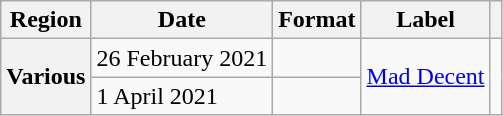<table class="wikitable plainrowheaders">
<tr>
<th scope="col">Region</th>
<th scope="col">Date</th>
<th scope="col">Format</th>
<th scope="col">Label</th>
<th scope="col"></th>
</tr>
<tr>
<th rowspan="2" scope="row">Various</th>
<td>26 February 2021</td>
<td></td>
<td rowspan="2"><a href='#'>Mad Decent</a></td>
<td rowspan="2"></td>
</tr>
<tr>
<td>1 April 2021</td>
<td></td>
</tr>
</table>
